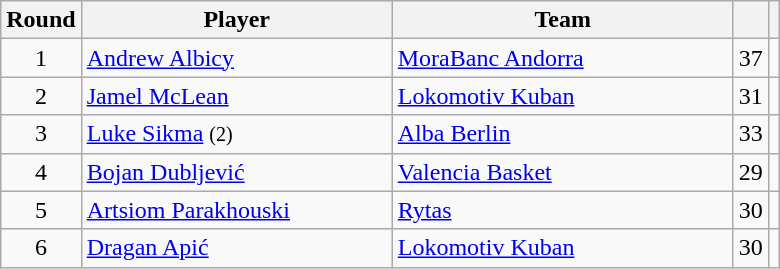<table class="wikitable sortable" style="text-align: center;">
<tr>
<th>Round</th>
<th style="width:200px;">Player</th>
<th style="width:220px;">Team</th>
<th><a href='#'></a></th>
<th></th>
</tr>
<tr>
<td>1</td>
<td align=left> <a href='#'>Andrew Albicy</a></td>
<td align=left> <a href='#'>MoraBanc Andorra</a></td>
<td>37</td>
<td></td>
</tr>
<tr>
<td>2</td>
<td align=left> <a href='#'>Jamel McLean</a></td>
<td align=left> <a href='#'>Lokomotiv Kuban</a></td>
<td>31</td>
<td></td>
</tr>
<tr>
<td>3</td>
<td align=left> <a href='#'>Luke Sikma</a> <small>(2)</small></td>
<td align=left> <a href='#'>Alba Berlin</a></td>
<td>33</td>
<td></td>
</tr>
<tr>
<td>4</td>
<td align=left> <a href='#'>Bojan Dubljević</a></td>
<td align=left> <a href='#'>Valencia Basket</a></td>
<td>29</td>
<td></td>
</tr>
<tr>
<td>5</td>
<td align=left> <a href='#'>Artsiom Parakhouski</a></td>
<td align=left> <a href='#'>Rytas</a></td>
<td>30</td>
<td></td>
</tr>
<tr>
<td>6</td>
<td align=left> <a href='#'>Dragan Apić</a></td>
<td align=left> <a href='#'>Lokomotiv Kuban</a></td>
<td>30</td>
<td></td>
</tr>
</table>
